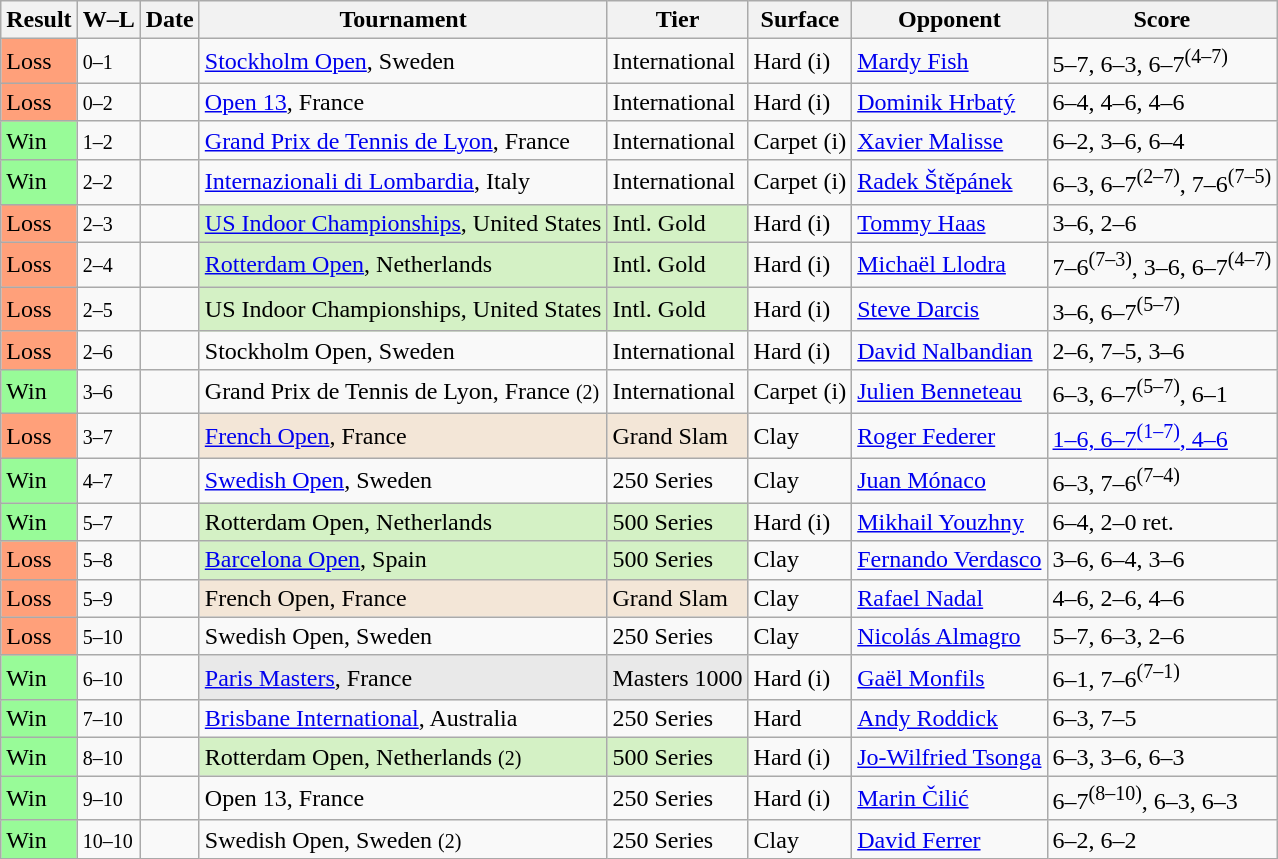<table class="sortable wikitable">
<tr>
<th>Result</th>
<th class="unsortable">W–L</th>
<th>Date</th>
<th>Tournament</th>
<th>Tier</th>
<th>Surface</th>
<th>Opponent</th>
<th class="unsortable">Score</th>
</tr>
<tr>
<td bgcolor=FFA07A>Loss</td>
<td><small>0–1</small></td>
<td><a href='#'></a></td>
<td><a href='#'>Stockholm Open</a>, Sweden</td>
<td>International</td>
<td>Hard (i)</td>
<td> <a href='#'>Mardy Fish</a></td>
<td>5–7, 6–3, 6–7<sup>(4–7)</sup></td>
</tr>
<tr>
<td bgcolor=FFA07A>Loss</td>
<td><small>0–2</small></td>
<td><a href='#'></a></td>
<td><a href='#'>Open 13</a>, France</td>
<td>International</td>
<td>Hard (i)</td>
<td> <a href='#'>Dominik Hrbatý</a></td>
<td>6–4, 4–6, 4–6</td>
</tr>
<tr>
<td bgcolor=98FB98>Win</td>
<td><small>1–2</small></td>
<td><a href='#'></a></td>
<td><a href='#'>Grand Prix de Tennis de Lyon</a>, France</td>
<td>International</td>
<td>Carpet (i)</td>
<td> <a href='#'>Xavier Malisse</a></td>
<td>6–2, 3–6, 6–4</td>
</tr>
<tr>
<td bgcolor=98FB98>Win</td>
<td><small>2–2</small></td>
<td><a href='#'></a></td>
<td><a href='#'>Internazionali di Lombardia</a>, Italy</td>
<td>International</td>
<td>Carpet (i)</td>
<td> <a href='#'>Radek Štěpánek</a></td>
<td>6–3, 6–7<sup>(2–7)</sup>, 7–6<sup>(7–5)</sup></td>
</tr>
<tr>
<td bgcolor=FFA07A>Loss</td>
<td><small>2–3</small></td>
<td><a href='#'></a></td>
<td bgcolor=d4f1c5><a href='#'>US Indoor Championships</a>, United States</td>
<td bgcolor=d4f1c5>Intl. Gold</td>
<td>Hard (i)</td>
<td> <a href='#'>Tommy Haas</a></td>
<td>3–6, 2–6</td>
</tr>
<tr>
<td bgcolor=FFA07A>Loss</td>
<td><small>2–4</small></td>
<td><a href='#'></a></td>
<td bgcolor=d4f1c5><a href='#'>Rotterdam Open</a>, Netherlands</td>
<td bgcolor=d4f1c5>Intl. Gold</td>
<td>Hard (i)</td>
<td> <a href='#'>Michaël Llodra</a></td>
<td>7–6<sup>(7–3)</sup>, 3–6, 6–7<sup>(4–7)</sup></td>
</tr>
<tr>
<td bgcolor=FFA07A>Loss</td>
<td><small>2–5</small></td>
<td><a href='#'></a></td>
<td bgcolor=d4f1c5>US Indoor Championships, United States</td>
<td bgcolor=d4f1c5>Intl. Gold</td>
<td>Hard (i)</td>
<td> <a href='#'>Steve Darcis</a></td>
<td>3–6, 6–7<sup>(5–7)</sup></td>
</tr>
<tr>
<td bgcolor=FFA07A>Loss</td>
<td><small>2–6</small></td>
<td><a href='#'></a></td>
<td>Stockholm Open, Sweden</td>
<td>International</td>
<td>Hard (i)</td>
<td> <a href='#'>David Nalbandian</a></td>
<td>2–6, 7–5, 3–6</td>
</tr>
<tr>
<td bgcolor=98FB98>Win</td>
<td><small>3–6</small></td>
<td><a href='#'></a></td>
<td>Grand Prix de Tennis de Lyon, France <small>(2)</small></td>
<td>International</td>
<td>Carpet (i)</td>
<td> <a href='#'>Julien Benneteau</a></td>
<td>6–3, 6–7<sup>(5–7)</sup>, 6–1</td>
</tr>
<tr>
<td bgcolor=FFA07A>Loss</td>
<td><small>3–7</small></td>
<td><a href='#'></a></td>
<td style="background:#F3E6D7;"><a href='#'>French Open</a>, France</td>
<td style="background:#F3E6D7;">Grand Slam</td>
<td>Clay</td>
<td> <a href='#'>Roger Federer</a></td>
<td><a href='#'>1–6, 6–7<sup>(1–7)</sup>, 4–6</a></td>
</tr>
<tr>
<td bgcolor=98FB98>Win</td>
<td><small>4–7</small></td>
<td><a href='#'></a></td>
<td><a href='#'>Swedish Open</a>, Sweden</td>
<td>250 Series</td>
<td>Clay</td>
<td> <a href='#'>Juan Mónaco</a></td>
<td>6–3, 7–6<sup>(7–4)</sup></td>
</tr>
<tr>
<td bgcolor=98FB98>Win</td>
<td><small>5–7</small></td>
<td><a href='#'></a></td>
<td bgcolor=d4f1c5>Rotterdam Open, Netherlands</td>
<td bgcolor=d4f1c5>500 Series</td>
<td>Hard (i)</td>
<td> <a href='#'>Mikhail Youzhny</a></td>
<td>6–4, 2–0 ret.</td>
</tr>
<tr>
<td bgcolor=FFA07A>Loss</td>
<td><small>5–8</small></td>
<td><a href='#'></a></td>
<td bgcolor=d4f1c5><a href='#'>Barcelona Open</a>, Spain</td>
<td bgcolor=d4f1c5>500 Series</td>
<td>Clay</td>
<td> <a href='#'>Fernando Verdasco</a></td>
<td>3–6, 6–4, 3–6</td>
</tr>
<tr>
<td bgcolor=FFA07A>Loss</td>
<td><small>5–9</small></td>
<td><a href='#'></a></td>
<td style="background:#F3E6D7;">French Open, France</td>
<td style="background:#F3E6D7;">Grand Slam</td>
<td>Clay</td>
<td> <a href='#'>Rafael Nadal</a></td>
<td>4–6, 2–6, 4–6</td>
</tr>
<tr>
<td bgcolor=FFA07A>Loss</td>
<td><small>5–10</small></td>
<td><a href='#'></a></td>
<td>Swedish Open, Sweden</td>
<td>250 Series</td>
<td>Clay</td>
<td> <a href='#'>Nicolás Almagro</a></td>
<td>5–7, 6–3, 2–6</td>
</tr>
<tr>
<td bgcolor=98FB98>Win</td>
<td><small>6–10</small></td>
<td><a href='#'></a></td>
<td style="background:#E9E9E9;"><a href='#'>Paris Masters</a>, France</td>
<td style="background:#E9E9E9;">Masters 1000</td>
<td>Hard (i)</td>
<td> <a href='#'>Gaël Monfils</a></td>
<td>6–1, 7–6<sup>(7–1)</sup></td>
</tr>
<tr>
<td bgcolor=98FB98>Win</td>
<td><small>7–10</small></td>
<td><a href='#'></a></td>
<td><a href='#'>Brisbane International</a>, Australia</td>
<td>250 Series</td>
<td>Hard</td>
<td> <a href='#'>Andy Roddick</a></td>
<td>6–3, 7–5</td>
</tr>
<tr>
<td bgcolor=98FB98>Win</td>
<td><small>8–10</small></td>
<td><a href='#'></a></td>
<td bgcolor=d4f1c5>Rotterdam Open, Netherlands <small>(2)</small></td>
<td bgcolor=d4f1c5>500 Series</td>
<td>Hard (i)</td>
<td> <a href='#'>Jo-Wilfried Tsonga</a></td>
<td>6–3, 3–6, 6–3</td>
</tr>
<tr>
<td bgcolor=98FB98>Win</td>
<td><small>9–10</small></td>
<td><a href='#'></a></td>
<td>Open 13, France</td>
<td>250 Series</td>
<td>Hard (i)</td>
<td> <a href='#'>Marin Čilić</a></td>
<td>6–7<sup>(8–10)</sup>, 6–3, 6–3</td>
</tr>
<tr>
<td bgcolor=98FB98>Win</td>
<td><small>10–10</small></td>
<td><a href='#'></a></td>
<td>Swedish Open, Sweden <small>(2)</small></td>
<td>250 Series</td>
<td>Clay</td>
<td> <a href='#'>David Ferrer</a></td>
<td>6–2, 6–2</td>
</tr>
</table>
